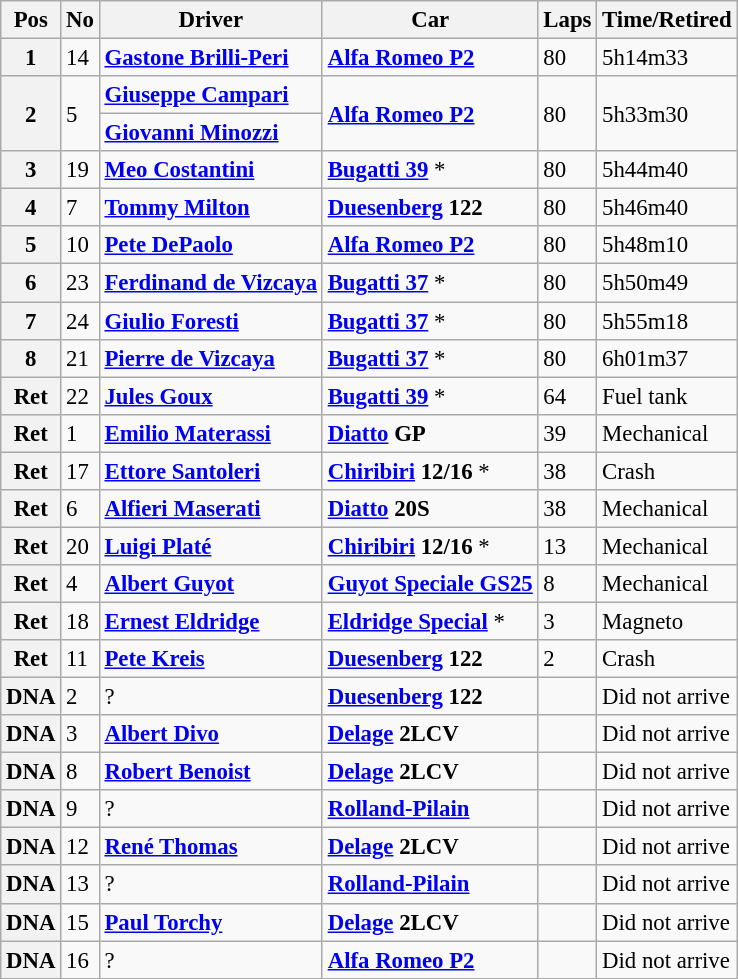<table class="wikitable" style="font-size: 95%;">
<tr>
<th>Pos</th>
<th>No</th>
<th>Driver</th>
<th>Car</th>
<th>Laps</th>
<th>Time/Retired</th>
</tr>
<tr>
<th>1</th>
<td>14</td>
<td> <strong><a href='#'>Gastone Brilli-Peri</a></strong></td>
<td><strong><a href='#'>Alfa Romeo P2</a></strong></td>
<td>80</td>
<td>5h14m33</td>
</tr>
<tr>
<th rowspan=2>2</th>
<td rowspan=2>5</td>
<td> <strong><a href='#'>Giuseppe Campari</a></strong></td>
<td rowspan=2><strong><a href='#'>Alfa Romeo P2</a></strong></td>
<td rowspan=2>80</td>
<td rowspan=2>5h33m30</td>
</tr>
<tr>
<td> <strong><a href='#'>Giovanni Minozzi</a></strong></td>
</tr>
<tr>
<th>3</th>
<td>19</td>
<td> <strong><a href='#'>Meo Costantini</a></strong></td>
<td><strong><a href='#'>Bugatti 39</a></strong> *</td>
<td>80</td>
<td>5h44m40</td>
</tr>
<tr>
<th>4</th>
<td>7</td>
<td> <strong><a href='#'>Tommy Milton</a></strong></td>
<td><strong><a href='#'>Duesenberg</a> 122</strong></td>
<td>80</td>
<td>5h46m40</td>
</tr>
<tr>
<th>5</th>
<td>10</td>
<td> <strong><a href='#'>Pete DePaolo</a></strong></td>
<td><strong><a href='#'>Alfa Romeo P2</a></strong></td>
<td>80</td>
<td>5h48m10</td>
</tr>
<tr>
<th>6</th>
<td>23</td>
<td> <strong><a href='#'>Ferdinand de Vizcaya</a></strong></td>
<td><strong><a href='#'>Bugatti 37</a></strong> *</td>
<td>80</td>
<td>5h50m49</td>
</tr>
<tr>
<th>7</th>
<td>24</td>
<td> <strong><a href='#'>Giulio Foresti</a></strong></td>
<td><strong><a href='#'>Bugatti 37</a></strong> *</td>
<td>80</td>
<td>5h55m18</td>
</tr>
<tr>
<th>8</th>
<td>21</td>
<td> <strong><a href='#'>Pierre de Vizcaya</a></strong></td>
<td><strong><a href='#'>Bugatti 37</a></strong> *</td>
<td>80</td>
<td>6h01m37</td>
</tr>
<tr>
<th>Ret</th>
<td>22</td>
<td> <strong><a href='#'>Jules Goux</a></strong></td>
<td><strong><a href='#'>Bugatti 39</a></strong> *</td>
<td>64</td>
<td>Fuel tank</td>
</tr>
<tr>
<th>Ret</th>
<td>1</td>
<td> <strong><a href='#'>Emilio Materassi</a></strong></td>
<td><strong><a href='#'>Diatto</a> GP</strong></td>
<td>39</td>
<td>Mechanical</td>
</tr>
<tr>
<th>Ret</th>
<td>17</td>
<td> <strong><a href='#'>Ettore Santoleri</a></strong></td>
<td><strong><a href='#'>Chiribiri</a> 12/16</strong> *</td>
<td>38</td>
<td>Crash</td>
</tr>
<tr>
<th>Ret</th>
<td>6</td>
<td> <strong><a href='#'>Alfieri Maserati</a></strong></td>
<td><strong><a href='#'>Diatto</a> 20S</strong></td>
<td>38</td>
<td>Mechanical</td>
</tr>
<tr>
<th>Ret</th>
<td>20</td>
<td> <strong><a href='#'>Luigi Platé</a></strong></td>
<td><strong><a href='#'>Chiribiri</a> 12/16</strong> *</td>
<td>13</td>
<td>Mechanical</td>
</tr>
<tr>
<th>Ret</th>
<td>4</td>
<td> <strong><a href='#'>Albert Guyot</a></strong></td>
<td><strong><a href='#'>Guyot Speciale GS25</a></strong></td>
<td>8</td>
<td>Mechanical</td>
</tr>
<tr>
<th>Ret</th>
<td>18</td>
<td> <strong><a href='#'>Ernest Eldridge</a></strong></td>
<td><strong><a href='#'>Eldridge Special</a></strong> *</td>
<td>3</td>
<td>Magneto</td>
</tr>
<tr>
<th>Ret</th>
<td>11</td>
<td> <strong><a href='#'>Pete Kreis</a></strong></td>
<td><strong><a href='#'>Duesenberg</a> 122</strong></td>
<td>2</td>
<td>Crash</td>
</tr>
<tr>
<th>DNA</th>
<td>2</td>
<td>?</td>
<td><strong><a href='#'>Duesenberg</a> 122</strong></td>
<td></td>
<td>Did not arrive</td>
</tr>
<tr>
<th>DNA</th>
<td>3</td>
<td> <strong><a href='#'>Albert Divo</a></strong></td>
<td><strong><a href='#'>Delage</a> 2LCV</strong></td>
<td></td>
<td>Did not arrive</td>
</tr>
<tr>
<th>DNA</th>
<td>8</td>
<td> <strong><a href='#'>Robert Benoist</a></strong></td>
<td><strong><a href='#'>Delage</a> 2LCV</strong></td>
<td></td>
<td>Did not arrive</td>
</tr>
<tr>
<th>DNA</th>
<td>9</td>
<td>?</td>
<td><strong><a href='#'>Rolland-Pilain</a></strong></td>
<td></td>
<td>Did not arrive</td>
</tr>
<tr>
<th>DNA</th>
<td>12</td>
<td> <strong><a href='#'>René Thomas</a></strong></td>
<td><strong><a href='#'>Delage</a> 2LCV</strong></td>
<td></td>
<td>Did not arrive</td>
</tr>
<tr>
<th>DNA</th>
<td>13</td>
<td>?</td>
<td><strong><a href='#'>Rolland-Pilain</a></strong></td>
<td></td>
<td>Did not arrive</td>
</tr>
<tr>
<th>DNA</th>
<td>15</td>
<td> <strong><a href='#'>Paul Torchy</a></strong></td>
<td><strong><a href='#'>Delage</a> 2LCV</strong></td>
<td></td>
<td>Did not arrive</td>
</tr>
<tr>
<th>DNA</th>
<td>16</td>
<td>?</td>
<td><strong><a href='#'>Alfa Romeo P2</a></strong></td>
<td></td>
<td>Did not arrive</td>
</tr>
</table>
